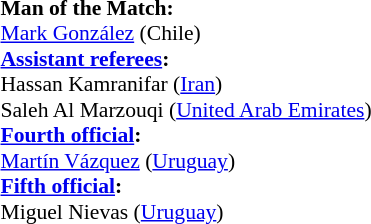<table width=50% style="font-size: 90%">
<tr>
<td><br><strong>Man of the Match:</strong>
<br><a href='#'>Mark González</a> (Chile)<br><strong><a href='#'>Assistant referees</a>:</strong>
<br>Hassan Kamranifar (<a href='#'>Iran</a>)
<br>Saleh Al Marzouqi (<a href='#'>United Arab Emirates</a>)
<br><strong><a href='#'>Fourth official</a>:</strong>
<br><a href='#'>Martín Vázquez</a> (<a href='#'>Uruguay</a>)
<br><strong><a href='#'>Fifth official</a>:</strong>
<br>Miguel Nievas (<a href='#'>Uruguay</a>)</td>
</tr>
</table>
